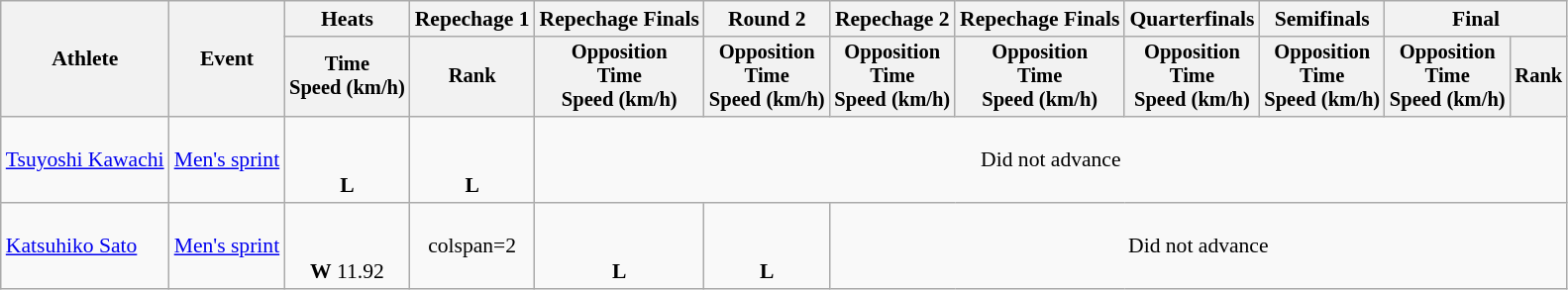<table class="wikitable" style="font-size:90%">
<tr>
<th rowspan="2">Athlete</th>
<th rowspan="2">Event</th>
<th>Heats</th>
<th>Repechage 1</th>
<th>Repechage Finals</th>
<th>Round 2</th>
<th>Repechage 2</th>
<th>Repechage Finals</th>
<th>Quarterfinals</th>
<th>Semifinals</th>
<th colspan=2>Final</th>
</tr>
<tr style="font-size:95%">
<th>Time<br>Speed (km/h)</th>
<th>Rank</th>
<th>Opposition<br>Time<br>Speed (km/h)</th>
<th>Opposition<br>Time<br>Speed (km/h)</th>
<th>Opposition<br>Time<br>Speed (km/h)</th>
<th>Opposition<br>Time<br>Speed (km/h)</th>
<th>Opposition<br>Time<br>Speed (km/h)</th>
<th>Opposition<br>Time<br>Speed (km/h)</th>
<th>Opposition<br>Time<br>Speed (km/h)</th>
<th>Rank</th>
</tr>
<tr align=center>
<td align=left><a href='#'>Tsuyoshi Kawachi</a></td>
<td align=left><a href='#'>Men's sprint</a></td>
<td><br><br><strong>L</strong></td>
<td><br><br><strong>L</strong></td>
<td colspan=8>Did not advance</td>
</tr>
<tr align=center>
<td align=left><a href='#'>Katsuhiko Sato</a></td>
<td align=left><a href='#'>Men's sprint</a></td>
<td><br><br><strong>W</strong> 	11.92</td>
<td>colspan=2 </td>
<td><br><br><strong>L</strong></td>
<td><br><br><strong>L</strong></td>
<td colspan=8>Did not advance</td>
</tr>
</table>
